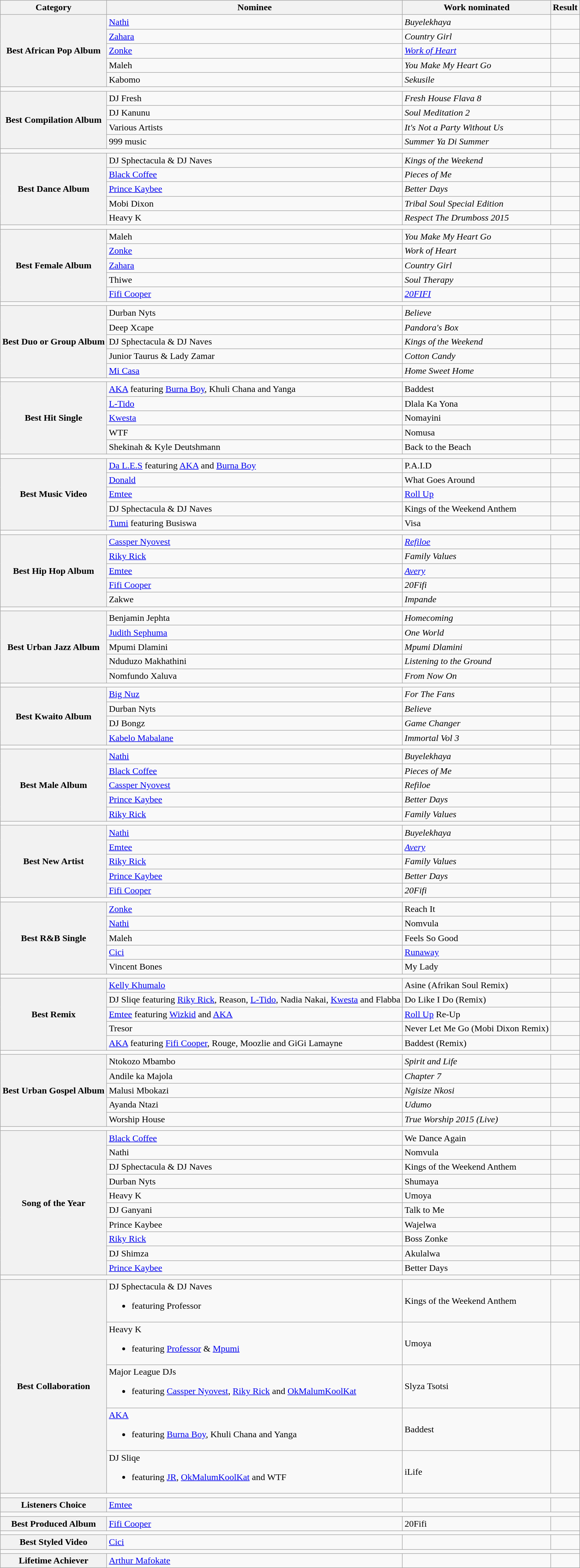<table class="wikitable">
<tr>
<th>Category</th>
<th>Nominee</th>
<th>Work nominated</th>
<th>Result</th>
</tr>
<tr>
<th rowspan="5">Best African Pop Album</th>
<td><a href='#'>Nathi</a></td>
<td><em>Buyelekhaya</em></td>
<td></td>
</tr>
<tr>
<td><a href='#'>Zahara</a></td>
<td><em>Country Girl</em></td>
<td></td>
</tr>
<tr>
<td><a href='#'>Zonke</a></td>
<td><em><a href='#'>Work of Heart</a></em></td>
<td></td>
</tr>
<tr>
<td>Maleh</td>
<td><em>You Make My Heart Go</em></td>
<td></td>
</tr>
<tr>
<td>Kabomo</td>
<td><em>Sekusile</em></td>
<td></td>
</tr>
<tr>
<td colspan="4"></td>
</tr>
<tr>
<th rowspan="4">Best Compilation Album</th>
<td>DJ Fresh</td>
<td><em>Fresh House Flava 8</em></td>
<td></td>
</tr>
<tr>
<td>DJ Kanunu</td>
<td><em>Soul Meditation 2</em></td>
<td></td>
</tr>
<tr>
<td>Various Artists</td>
<td><em>It's Not a Party Without Us</em></td>
<td></td>
</tr>
<tr>
<td>999 music</td>
<td><em>Summer Ya Di Summer</em></td>
<td></td>
</tr>
<tr>
<td colspan="4"></td>
</tr>
<tr>
<th rowspan="5">Best Dance Album</th>
<td>DJ Sphectacula & DJ Naves</td>
<td><em>Kings of the Weekend</em></td>
<td></td>
</tr>
<tr>
<td><a href='#'>Black Coffee</a></td>
<td><em>Pieces of Me</em></td>
<td></td>
</tr>
<tr>
<td><a href='#'>Prince Kaybee</a></td>
<td><em>Better Days</em></td>
<td></td>
</tr>
<tr>
<td>Mobi Dixon</td>
<td><em>Tribal Soul Special Edition</em></td>
<td></td>
</tr>
<tr>
<td>Heavy K</td>
<td><em>Respect The Drumboss 2015</em></td>
<td></td>
</tr>
<tr>
<td colspan="4"></td>
</tr>
<tr>
<th rowspan="5">Best Female Album</th>
<td>Maleh</td>
<td><em>You Make My Heart Go</em></td>
<td></td>
</tr>
<tr>
<td><a href='#'>Zonke</a></td>
<td><em>Work of Heart</em></td>
<td></td>
</tr>
<tr>
<td><a href='#'>Zahara</a></td>
<td><em>Country Girl</em></td>
<td></td>
</tr>
<tr>
<td>Thiwe</td>
<td><em>Soul Therapy</em></td>
<td></td>
</tr>
<tr>
<td><a href='#'>Fifi Cooper</a></td>
<td><em><a href='#'>20FIFI</a></em></td>
<td></td>
</tr>
<tr>
<td colspan="4"></td>
</tr>
<tr>
<th rowspan="5">Best Duo or Group Album</th>
<td>Durban Nyts</td>
<td><em>Believe</em></td>
<td></td>
</tr>
<tr>
<td>Deep Xcape</td>
<td><em>Pandora's Box</em></td>
<td></td>
</tr>
<tr>
<td>DJ Sphectacula & DJ Naves</td>
<td><em>Kings of the Weekend</em></td>
<td></td>
</tr>
<tr>
<td>Junior Taurus & Lady Zamar</td>
<td><em>Cotton Candy</em></td>
<td></td>
</tr>
<tr>
<td><a href='#'>Mi Casa</a></td>
<td><em>Home Sweet Home</em></td>
<td></td>
</tr>
<tr>
<td colspan="4"></td>
</tr>
<tr>
<th rowspan="5">Best Hit Single</th>
<td><a href='#'>AKA</a> featuring <a href='#'>Burna Boy</a>, Khuli Chana and Yanga</td>
<td>Baddest</td>
<td></td>
</tr>
<tr>
<td><a href='#'>L-Tido</a></td>
<td>Dlala Ka Yona</td>
<td></td>
</tr>
<tr>
<td><a href='#'>Kwesta</a></td>
<td>Nomayini</td>
<td></td>
</tr>
<tr>
<td>WTF</td>
<td>Nomusa</td>
<td></td>
</tr>
<tr>
<td>Shekinah & Kyle Deutshmann</td>
<td>Back to the Beach</td>
<td></td>
</tr>
<tr>
<td colspan="4"></td>
</tr>
<tr>
<th rowspan="5">Best Music Video</th>
<td><a href='#'>Da L.E.S</a> featuring <a href='#'>AKA</a> and <a href='#'>Burna Boy</a></td>
<td>P.A.I.D</td>
<td></td>
</tr>
<tr>
<td><a href='#'>Donald</a></td>
<td>What Goes Around</td>
<td></td>
</tr>
<tr>
<td><a href='#'>Emtee</a></td>
<td><a href='#'>Roll Up</a></td>
<td></td>
</tr>
<tr>
<td>DJ Sphectacula & DJ Naves</td>
<td>Kings of the Weekend Anthem</td>
<td></td>
</tr>
<tr>
<td><a href='#'>Tumi</a> featuring Busiswa</td>
<td>Visa</td>
<td></td>
</tr>
<tr>
<td colspan="4"></td>
</tr>
<tr>
<th rowspan="5">Best Hip Hop Album</th>
<td><a href='#'>Cassper Nyovest</a></td>
<td><em><a href='#'>Refiloe</a></em></td>
<td></td>
</tr>
<tr>
<td><a href='#'>Riky Rick</a></td>
<td><em>Family Values</em></td>
<td></td>
</tr>
<tr>
<td><a href='#'>Emtee</a></td>
<td><em><a href='#'>Avery</a></em></td>
<td></td>
</tr>
<tr>
<td><a href='#'>Fifi Cooper</a></td>
<td><em>20Fifi</em></td>
<td></td>
</tr>
<tr>
<td>Zakwe</td>
<td><em>Impande</em></td>
<td></td>
</tr>
<tr>
<td colspan="4"></td>
</tr>
<tr>
<th rowspan="5">Best Urban Jazz Album</th>
<td>Benjamin Jephta</td>
<td><em>Homecoming</em></td>
<td></td>
</tr>
<tr>
<td><a href='#'>Judith Sephuma</a></td>
<td><em>One World</em></td>
<td></td>
</tr>
<tr>
<td>Mpumi Dlamini</td>
<td><em>Mpumi Dlamini</em></td>
<td></td>
</tr>
<tr>
<td>Nduduzo Makhathini</td>
<td><em>Listening to the Ground</em></td>
<td></td>
</tr>
<tr>
<td>Nomfundo Xaluva</td>
<td><em>From Now On</em></td>
<td></td>
</tr>
<tr>
<td colspan="4"></td>
</tr>
<tr>
<th rowspan="4">Best Kwaito Album</th>
<td><a href='#'>Big Nuz</a></td>
<td><em>For The Fans</em></td>
<td></td>
</tr>
<tr>
<td>Durban Nyts</td>
<td><em>Believe</em></td>
<td></td>
</tr>
<tr>
<td>DJ Bongz</td>
<td><em>Game Changer</em></td>
<td></td>
</tr>
<tr>
<td><a href='#'>Kabelo Mabalane</a></td>
<td><em>Immortal Vol 3</em></td>
<td></td>
</tr>
<tr>
<td colspan="4"></td>
</tr>
<tr>
<th rowspan="5">Best Male Album</th>
<td><a href='#'>Nathi</a></td>
<td><em>Buyelekhaya</em></td>
<td></td>
</tr>
<tr>
<td><a href='#'>Black Coffee</a></td>
<td><em>Pieces of Me</em></td>
<td></td>
</tr>
<tr>
<td><a href='#'>Cassper Nyovest</a></td>
<td><em>Refiloe</em></td>
<td></td>
</tr>
<tr>
<td><a href='#'>Prince Kaybee</a></td>
<td><em>Better Days</em></td>
<td></td>
</tr>
<tr>
<td><a href='#'>Riky Rick</a></td>
<td><em>Family Values</em></td>
<td></td>
</tr>
<tr>
<td colspan="4"></td>
</tr>
<tr>
<th rowspan="5">Best New Artist</th>
<td><a href='#'>Nathi</a></td>
<td><em>Buyelekhaya</em></td>
<td></td>
</tr>
<tr>
<td><a href='#'>Emtee</a></td>
<td><em><a href='#'>Avery</a></em></td>
<td></td>
</tr>
<tr>
<td><a href='#'>Riky Rick</a></td>
<td><em>Family Values</em></td>
<td></td>
</tr>
<tr>
<td><a href='#'>Prince Kaybee</a></td>
<td><em>Better Days</em></td>
<td></td>
</tr>
<tr>
<td><a href='#'>Fifi Cooper</a></td>
<td><em>20Fifi</em></td>
<td></td>
</tr>
<tr>
<td colspan="4"></td>
</tr>
<tr>
<th rowspan="5">Best R&B Single</th>
<td><a href='#'>Zonke</a></td>
<td>Reach It</td>
<td></td>
</tr>
<tr>
<td><a href='#'>Nathi</a></td>
<td>Nomvula</td>
<td></td>
</tr>
<tr>
<td>Maleh</td>
<td>Feels So Good</td>
<td></td>
</tr>
<tr>
<td><a href='#'>Cici</a></td>
<td><a href='#'>Runaway</a></td>
<td></td>
</tr>
<tr>
<td>Vincent Bones</td>
<td>My Lady</td>
<td></td>
</tr>
<tr>
<td colspan="4"></td>
</tr>
<tr>
<th rowspan="5">Best Remix</th>
<td><a href='#'>Kelly Khumalo</a></td>
<td>Asine (Afrikan Soul Remix)</td>
<td></td>
</tr>
<tr>
<td>DJ Sliqe featuring <a href='#'>Riky Rick</a>, Reason, <a href='#'>L-Tido</a>, Nadia Nakai, <a href='#'>Kwesta</a> and Flabba</td>
<td>Do Like I Do (Remix)</td>
<td></td>
</tr>
<tr>
<td><a href='#'>Emtee</a> featuring <a href='#'>Wizkid</a> and <a href='#'>AKA</a></td>
<td><a href='#'>Roll Up</a> Re-Up</td>
<td></td>
</tr>
<tr>
<td>Tresor</td>
<td>Never Let Me Go (Mobi Dixon Remix)</td>
<td></td>
</tr>
<tr>
<td><a href='#'>AKA</a> featuring <a href='#'>Fifi Cooper</a>, Rouge, Moozlie and GiGi Lamayne</td>
<td>Baddest (Remix)</td>
<td></td>
</tr>
<tr>
<td colspan="4"></td>
</tr>
<tr>
<th rowspan="5">Best Urban Gospel Album</th>
<td>Ntokozo Mbambo</td>
<td><em>Spirit and Life</em></td>
<td></td>
</tr>
<tr>
<td>Andile ka Majola</td>
<td><em>Chapter 7</em></td>
<td></td>
</tr>
<tr>
<td>Malusi Mbokazi</td>
<td><em>Ngisize Nkosi</em></td>
<td></td>
</tr>
<tr>
<td>Ayanda Ntazi</td>
<td><em>Udumo</em></td>
<td></td>
</tr>
<tr>
<td>Worship House</td>
<td><em>True Worship 2015 (Live)</em></td>
<td></td>
</tr>
<tr>
<td colspan="4"></td>
</tr>
<tr>
<th rowspan="10">Song of the Year</th>
<td><a href='#'>Black Coffee</a></td>
<td>We Dance Again</td>
<td></td>
</tr>
<tr>
<td>Nathi</td>
<td>Nomvula</td>
<td></td>
</tr>
<tr>
<td>DJ Sphectacula & DJ Naves</td>
<td>Kings of the Weekend Anthem</td>
<td></td>
</tr>
<tr>
<td>Durban Nyts</td>
<td>Shumaya</td>
<td></td>
</tr>
<tr>
<td>Heavy K</td>
<td>Umoya</td>
<td></td>
</tr>
<tr>
<td>DJ Ganyani</td>
<td>Talk to Me</td>
<td></td>
</tr>
<tr>
<td>Prince Kaybee</td>
<td>Wajelwa</td>
<td></td>
</tr>
<tr>
<td><a href='#'>Riky Rick</a></td>
<td>Boss Zonke</td>
<td></td>
</tr>
<tr>
<td>DJ Shimza</td>
<td>Akulalwa</td>
<td></td>
</tr>
<tr>
<td><a href='#'>Prince Kaybee</a></td>
<td>Better Days</td>
<td></td>
</tr>
<tr>
<td colspan="4"></td>
</tr>
<tr>
<th rowspan="5">Best Collaboration</th>
<td>DJ Sphectacula & DJ Naves<br><ul><li>featuring Professor</li></ul></td>
<td>Kings of the Weekend Anthem</td>
<td></td>
</tr>
<tr>
<td>Heavy K<br><ul><li>featuring <a href='#'>Professor</a> & <a href='#'>Mpumi</a></li></ul></td>
<td>Umoya</td>
<td></td>
</tr>
<tr>
<td>Major League DJs<br><ul><li>featuring <a href='#'>Cassper Nyovest</a>, <a href='#'>Riky Rick</a> and <a href='#'>OkMalumKoolKat</a></li></ul></td>
<td>Slyza Tsotsi</td>
<td></td>
</tr>
<tr>
<td><a href='#'>AKA</a><br><ul><li>featuring <a href='#'>Burna Boy</a>, Khuli Chana and Yanga</li></ul></td>
<td>Baddest</td>
<td></td>
</tr>
<tr>
<td>DJ Sliqe<br><ul><li>featuring <a href='#'>JR</a>, <a href='#'>OkMalumKoolKat</a> and WTF</li></ul></td>
<td>iLife</td>
<td></td>
</tr>
<tr>
<td colspan="4"></td>
</tr>
<tr>
<th>Listeners Choice</th>
<td><a href='#'>Emtee</a></td>
<td></td>
<td></td>
</tr>
<tr>
<td colspan="4"></td>
</tr>
<tr>
<th>Best Produced Album</th>
<td><a href='#'>Fifi Cooper</a></td>
<td>20Fifi</td>
<td></td>
</tr>
<tr>
<td colspan="4"></td>
</tr>
<tr>
<th>Best Styled Video</th>
<td><a href='#'>Cici</a></td>
<td></td>
<td></td>
</tr>
<tr>
<td colspan="4"></td>
</tr>
<tr>
<th>Lifetime Achiever</th>
<td><a href='#'>Arthur Mafokate</a></td>
<td></td>
</tr>
</table>
